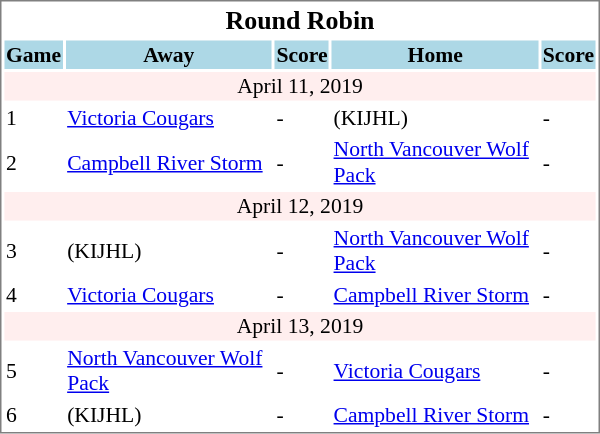<table cellpadding="0">
<tr align="left" style="vertical-align: top">
<td><br><table cellpadding="1" width="400px" style="font-size: 90%; border: 1px solid gray;">
<tr align="center" style="font-size: larger;">
<td colspan="7"><strong>Round Robin</strong></td>
</tr>
<tr style="background:lightblue;">
<th>Game</th>
<th>Away</th>
<th>Score</th>
<th>Home</th>
<th>Score</th>
</tr>
<tr align="center" bgcolor="#ffeeee">
<td colspan="5">April 11, 2019</td>
</tr>
<tr>
<td>1</td>
<td><a href='#'>Victoria Cougars</a></td>
<td>-</td>
<td>(KIJHL)</td>
<td>-</td>
</tr>
<tr>
<td>2</td>
<td><a href='#'>Campbell River Storm</a></td>
<td>-</td>
<td><a href='#'>North Vancouver Wolf Pack</a></td>
<td>-</td>
</tr>
<tr align="center" bgcolor="#ffeeee">
<td colspan="5">April 12, 2019</td>
</tr>
<tr>
<td>3</td>
<td>(KIJHL)</td>
<td>-</td>
<td><a href='#'>North Vancouver Wolf Pack</a></td>
<td>-</td>
</tr>
<tr>
<td>4</td>
<td><a href='#'>Victoria Cougars</a></td>
<td>-</td>
<td><a href='#'>Campbell River Storm</a></td>
<td>-</td>
</tr>
<tr align="center" bgcolor="#ffeeee">
<td colspan="5">April 13, 2019</td>
</tr>
<tr>
<td>5</td>
<td><a href='#'>North Vancouver Wolf Pack</a></td>
<td>-</td>
<td><a href='#'>Victoria Cougars</a></td>
<td>-</td>
</tr>
<tr>
<td>6</td>
<td>(KIJHL)</td>
<td>-</td>
<td><a href='#'>Campbell River Storm</a></td>
<td>-</td>
</tr>
</table>
</td>
</tr>
</table>
